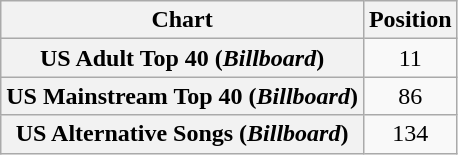<table class="wikitable plainrowheaders sortable" style="text-align:center">
<tr>
<th scope="col">Chart</th>
<th scope="col">Position</th>
</tr>
<tr>
<th scope="row">US Adult Top 40 (<em>Billboard</em>)</th>
<td>11</td>
</tr>
<tr>
<th scope="row">US Mainstream Top 40 (<em>Billboard</em>)</th>
<td>86</td>
</tr>
<tr>
<th scope="row">US Alternative Songs (<em>Billboard</em>)</th>
<td>134</td>
</tr>
</table>
